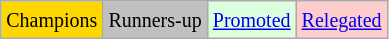<table class="wikitable">
<tr>
<td bgcolor=gold><small>Champions</small></td>
<td bgcolor=silver><small>Runners-up</small></td>
<td bgcolor="#DDFFDD"><small><a href='#'>Promoted</a></small></td>
<td bgcolor="#FFCCCC"><small><a href='#'>Relegated</a></small></td>
</tr>
</table>
